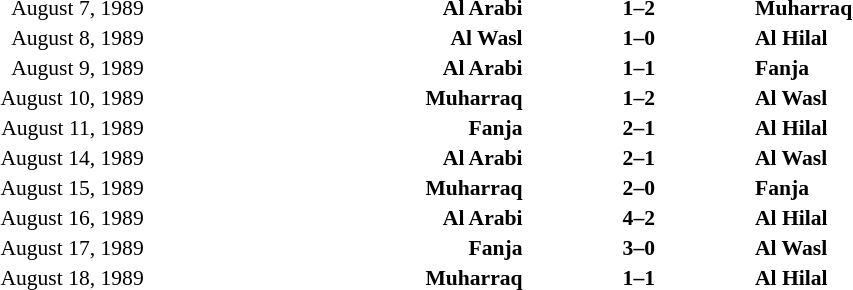<table width=100% cellspacing=1>
<tr>
<th width=10%></th>
<th width=20%></th>
<th width=12%></th>
<th width=20%></th>
<th></th>
</tr>
<tr>
</tr>
<tr style=font-size:90%>
<td align=right>August 7, 1989</td>
<td align=right><strong>Al Arabi</strong></td>
<td align=center><strong>1–2</strong></td>
<td><strong>Muharraq </strong></td>
</tr>
<tr style=font-size:90%>
<td align=right>August 8, 1989</td>
<td align=right><strong>Al Wasl</strong></td>
<td align=center><strong>1–0</strong></td>
<td><strong>Al Hilal</strong></td>
</tr>
<tr style=font-size:90%>
<td align=right>August 9, 1989</td>
<td align=right><strong>Al Arabi</strong></td>
<td align=center><strong>1–1</strong></td>
<td><strong>Fanja</strong></td>
</tr>
<tr style=font-size:90%>
<td align=right>August 10, 1989</td>
<td align=right><strong>Muharraq </strong></td>
<td align=center><strong>1–2</strong></td>
<td><strong>Al Wasl</strong></td>
</tr>
<tr style=font-size:90%>
<td align=right>August 11, 1989</td>
<td align=right><strong>Fanja</strong></td>
<td align=center><strong>2–1</strong></td>
<td><strong>Al Hilal</strong></td>
</tr>
<tr style=font-size:90%>
<td align=right>August 14, 1989</td>
<td align=right><strong>Al Arabi</strong></td>
<td align=center><strong>2–1</strong></td>
<td><strong>Al Wasl</strong></td>
</tr>
<tr style=font-size:90%>
<td align=right>August 15, 1989</td>
<td align=right><strong>Muharraq </strong></td>
<td align=center><strong>2–0</strong></td>
<td><strong>Fanja</strong></td>
</tr>
<tr style=font-size:90%>
<td align=right>August 16, 1989</td>
<td align=right><strong>Al Arabi</strong></td>
<td align=center><strong>4–2</strong></td>
<td><strong>Al Hilal</strong></td>
</tr>
<tr style=font-size:90%>
<td align=right>August 17, 1989</td>
<td align=right><strong>Fanja</strong></td>
<td align=center><strong>3–0</strong></td>
<td><strong>Al Wasl</strong></td>
</tr>
<tr style=font-size:90%>
<td align=right>August 18, 1989</td>
<td align=right><strong>Muharraq </strong></td>
<td align=center><strong>1–1</strong></td>
<td><strong>Al Hilal</strong></td>
</tr>
</table>
